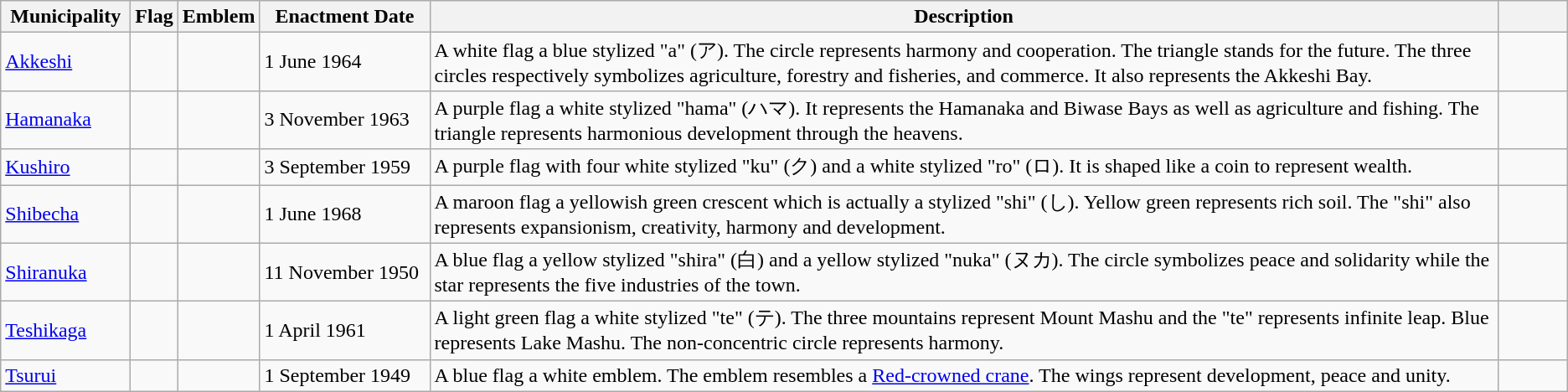<table class="wikitable">
<tr>
<th style="width:12ch;">Municipality</th>
<th>Flag</th>
<th>Emblem</th>
<th style="width:16ch;">Enactment Date</th>
<th>Description</th>
<th style="width:6ch;"></th>
</tr>
<tr>
<td><a href='#'>Akkeshi</a></td>
<td></td>
<td></td>
<td>1 June 1964</td>
<td>A white flag a blue stylized "a" (ア). The circle represents harmony and cooperation. The triangle stands for the future. The three circles respectively symbolizes agriculture, forestry and fisheries, and commerce. It also represents the Akkeshi Bay.</td>
<td></td>
</tr>
<tr>
<td><a href='#'>Hamanaka</a></td>
<td></td>
<td></td>
<td>3 November 1963</td>
<td>A purple flag a white stylized "hama" (ハマ). It represents the Hamanaka and Biwase Bays as well as agriculture and fishing. The triangle represents harmonious development through the heavens.</td>
<td></td>
</tr>
<tr>
<td><a href='#'>Kushiro</a></td>
<td></td>
<td></td>
<td>3 September 1959</td>
<td>A purple flag with four white stylized "ku" (ク) and a white stylized "ro" (ロ). It is shaped like a coin to represent wealth.</td>
<td></td>
</tr>
<tr>
<td><a href='#'>Shibecha</a></td>
<td></td>
<td></td>
<td>1 June 1968</td>
<td>A maroon flag a yellowish green crescent which is actually a stylized "shi" (し). Yellow green represents rich soil. The "shi" also represents expansionism, creativity, harmony and development.</td>
<td></td>
</tr>
<tr>
<td><a href='#'>Shiranuka</a></td>
<td></td>
<td></td>
<td>11 November 1950</td>
<td>A blue flag a yellow stylized "shira" (白) and a yellow stylized "nuka" (ヌカ). The circle symbolizes peace and solidarity while the star represents the five industries of the town.</td>
<td></td>
</tr>
<tr>
<td><a href='#'>Teshikaga</a></td>
<td></td>
<td></td>
<td>1 April 1961</td>
<td>A light green flag a white stylized "te" (テ). The three mountains represent Mount Mashu and the "te" represents infinite leap. Blue represents Lake Mashu. The non-concentric circle represents harmony.</td>
<td></td>
</tr>
<tr>
<td><a href='#'>Tsurui</a></td>
<td></td>
<td></td>
<td>1 September 1949</td>
<td>A blue flag a white emblem. The emblem resembles a <a href='#'>Red-crowned crane</a>. The wings represent development, peace and unity.</td>
<td></td>
</tr>
</table>
